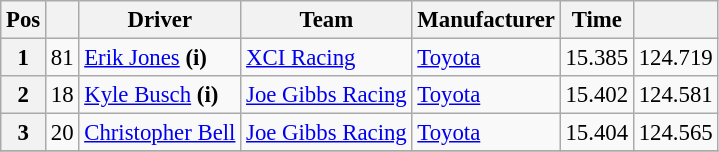<table class="wikitable" style="font-size:95%">
<tr>
<th>Pos</th>
<th></th>
<th>Driver</th>
<th>Team</th>
<th>Manufacturer</th>
<th>Time</th>
<th></th>
</tr>
<tr>
<th>1</th>
<td>81</td>
<td><a href='#'>Erik Jones</a> <strong>(i)</strong></td>
<td><a href='#'>XCI Racing</a></td>
<td><a href='#'>Toyota</a></td>
<td>15.385</td>
<td>124.719</td>
</tr>
<tr>
<th>2</th>
<td>18</td>
<td><a href='#'>Kyle Busch</a> <strong>(i)</strong></td>
<td><a href='#'>Joe Gibbs Racing</a></td>
<td><a href='#'>Toyota</a></td>
<td>15.402</td>
<td>124.581</td>
</tr>
<tr>
<th>3</th>
<td>20</td>
<td><a href='#'>Christopher Bell</a></td>
<td><a href='#'>Joe Gibbs Racing</a></td>
<td><a href='#'>Toyota</a></td>
<td>15.404</td>
<td>124.565</td>
</tr>
<tr>
</tr>
</table>
